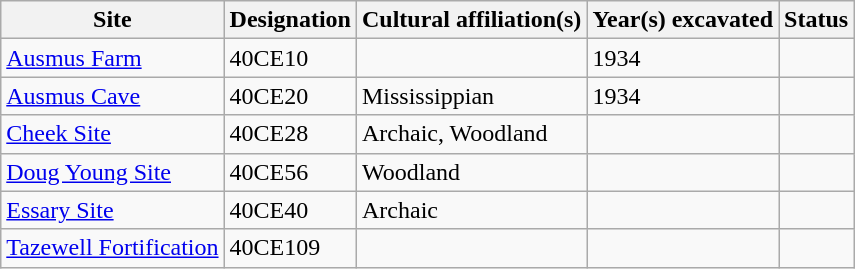<table class="wikitable">
<tr>
<th>Site</th>
<th>Designation</th>
<th>Cultural affiliation(s)</th>
<th>Year(s) excavated</th>
<th>Status</th>
</tr>
<tr>
<td><a href='#'>Ausmus Farm</a></td>
<td>40CE10</td>
<td></td>
<td>1934</td>
<td></td>
</tr>
<tr>
<td><a href='#'>Ausmus Cave</a></td>
<td>40CE20</td>
<td>Mississippian</td>
<td>1934</td>
<td></td>
</tr>
<tr>
<td><a href='#'>Cheek Site</a></td>
<td>40CE28</td>
<td>Archaic, Woodland</td>
<td></td>
<td></td>
</tr>
<tr>
<td><a href='#'>Doug Young Site</a></td>
<td>40CE56</td>
<td>Woodland</td>
<td></td>
<td></td>
</tr>
<tr>
<td><a href='#'>Essary Site</a></td>
<td>40CE40</td>
<td>Archaic</td>
<td></td>
<td></td>
</tr>
<tr>
<td><a href='#'>Tazewell Fortification</a></td>
<td>40CE109</td>
<td></td>
<td></td>
<td></td>
</tr>
</table>
